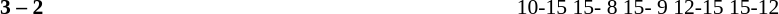<table width=100% cellspacing=1>
<tr>
<th width=20%></th>
<th width=12%></th>
<th width=20%></th>
<th width=33%></th>
<td></td>
</tr>
<tr style=font-size:90%>
<td align=right></td>
<td align=center><strong>3 – 2</strong></td>
<td><strong></strong></td>
<td>10-15 15- 8 15- 9 12-15 15-12</td>
</tr>
</table>
